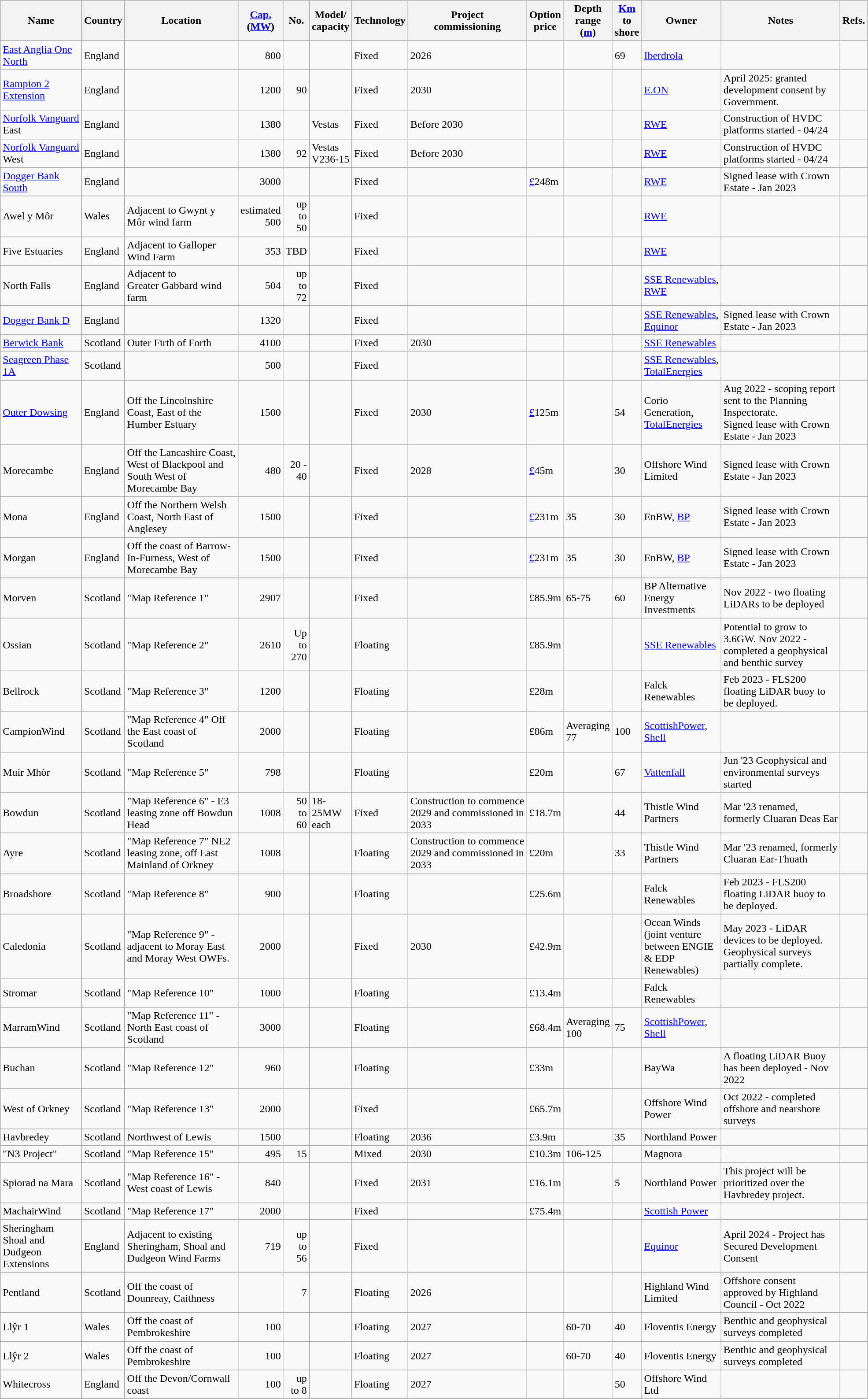<table class="wikitable sortable">
<tr>
<th>Name</th>
<th>Country</th>
<th>Location</th>
<th><a href='#'>Cap.</a><br> (<a href='#'>MW</a>)</th>
<th>No.</th>
<th>Model/<br>capacity</th>
<th>Technology</th>
<th>Project<br>commissioning</th>
<th>Option price</th>
<th>Depth<br>range (<a href='#'>m</a>)</th>
<th><a href='#'>Km</a> to<br>shore</th>
<th>Owner</th>
<th>Notes</th>
<th>Refs.</th>
</tr>
<tr>
<td><a href='#'>East Anglia One North</a></td>
<td>England</td>
<td></td>
<td style="text-align:right;">800</td>
<td></td>
<td></td>
<td>Fixed</td>
<td>2026</td>
<td></td>
<td></td>
<td>69</td>
<td><a href='#'>Iberdrola</a></td>
<td></td>
<td></td>
</tr>
<tr>
<td><a href='#'>Rampion 2 Extension</a></td>
<td>England</td>
<td></td>
<td style="text-align:right;">1200</td>
<td style="text-align:right;">90</td>
<td></td>
<td>Fixed</td>
<td>2030</td>
<td></td>
<td></td>
<td></td>
<td><a href='#'>E.ON</a></td>
<td>April 2025: granted development consent by Government.</td>
<td></td>
</tr>
<tr>
<td><a href='#'>Norfolk&nbsp;Vanguard</a> East</td>
<td>England</td>
<td></td>
<td style="text-align:right;">1380</td>
<td style="text-align:right;"></td>
<td>Vestas</td>
<td>Fixed</td>
<td>Before 2030</td>
<td></td>
<td></td>
<td></td>
<td><a href='#'>RWE</a></td>
<td>Construction of HVDC platforms started - 04/24</td>
<td></td>
</tr>
<tr>
<td><a href='#'>Norfolk Vanguard</a> West</td>
<td>England</td>
<td></td>
<td style="text-align:right;">1380</td>
<td style="text-align:right;">92</td>
<td>Vestas V236-15</td>
<td>Fixed</td>
<td>Before 2030</td>
<td></td>
<td></td>
<td></td>
<td><a href='#'>RWE</a></td>
<td>Construction of HVDC platforms started - 04/24</td>
<td></td>
</tr>
<tr>
<td><a href='#'>Dogger Bank South</a></td>
<td>England</td>
<td></td>
<td style="text-align:right;">3000</td>
<td></td>
<td></td>
<td>Fixed</td>
<td></td>
<td><a href='#'>£</a>248m</td>
<td></td>
<td></td>
<td><a href='#'>RWE</a></td>
<td>Signed lease with Crown Estate - Jan 2023</td>
<td></td>
</tr>
<tr>
<td>Awel y Môr</td>
<td>Wales</td>
<td>Adjacent to Gwynt y Môr wind farm</td>
<td style="text-align:right;">estimated 500</td>
<td style="text-align:right;">up to 50</td>
<td></td>
<td>Fixed</td>
<td></td>
<td></td>
<td></td>
<td></td>
<td><a href='#'>RWE</a></td>
<td></td>
<td></td>
</tr>
<tr>
<td>Five Estuaries</td>
<td>England</td>
<td>Adjacent to Galloper Wind Farm</td>
<td style="text-align:right;">353</td>
<td>TBD</td>
<td></td>
<td>Fixed</td>
<td></td>
<td></td>
<td></td>
<td></td>
<td><a href='#'>RWE</a></td>
<td></td>
<td></td>
</tr>
<tr>
<td>North Falls</td>
<td>England</td>
<td>Adjacent to Greater Gabbard wind farm</td>
<td style="text-align:right;">504</td>
<td style="text-align:right;">up to 72</td>
<td></td>
<td>Fixed</td>
<td></td>
<td></td>
<td></td>
<td></td>
<td><a href='#'>SSE&nbsp;Renewables</a>, <a href='#'>RWE</a></td>
<td></td>
<td></td>
</tr>
<tr>
<td><a href='#'>Dogger Bank D</a></td>
<td>England</td>
<td></td>
<td style="text-align:right;">1320</td>
<td></td>
<td></td>
<td>Fixed</td>
<td></td>
<td></td>
<td></td>
<td></td>
<td><a href='#'>SSE Renewables</a>, <a href='#'>Equinor</a></td>
<td>Signed lease with Crown Estate - Jan 2023</td>
<td></td>
</tr>
<tr>
<td><a href='#'>Berwick Bank</a></td>
<td>Scotland</td>
<td>Outer Firth of Forth</td>
<td style="text-align:right;">4100</td>
<td></td>
<td></td>
<td>Fixed</td>
<td>2030</td>
<td></td>
<td></td>
<td></td>
<td><a href='#'>SSE Renewables</a></td>
<td></td>
<td></td>
</tr>
<tr>
<td><a href='#'>Seagreen Phase 1A</a></td>
<td>Scotland</td>
<td></td>
<td style="text-align:right;">500</td>
<td></td>
<td></td>
<td>Fixed</td>
<td></td>
<td></td>
<td></td>
<td></td>
<td><a href='#'>SSE Renewables</a>, <a href='#'>TotalEnergies</a></td>
<td></td>
<td></td>
</tr>
<tr>
<td><a href='#'>Outer Dowsing</a></td>
<td>England</td>
<td>Off the Lincolnshire Coast, East of the Humber Estuary</td>
<td style="text-align:right;">1500</td>
<td></td>
<td></td>
<td>Fixed</td>
<td>2030</td>
<td><a href='#'>£</a>125m</td>
<td></td>
<td>54</td>
<td>Corio Generation, <a href='#'>TotalEnergies</a></td>
<td>Aug 2022 - scoping report sent to the Planning Inspectorate.<br>Signed lease with Crown Estate - Jan 2023</td>
<td></td>
</tr>
<tr>
<td>Morecambe</td>
<td>England</td>
<td>Off the Lancashire Coast, West of Blackpool and South West of Morecambe Bay</td>
<td style="text-align:right;">480</td>
<td style="text-align:right;">20 - 40</td>
<td></td>
<td>Fixed</td>
<td>2028</td>
<td><a href='#'>£</a>45m</td>
<td></td>
<td>30</td>
<td>Offshore Wind Limited</td>
<td>Signed lease with Crown Estate - Jan 2023</td>
<td></td>
</tr>
<tr>
<td>Mona</td>
<td>England</td>
<td>Off the Northern Welsh Coast, North East of Anglesey</td>
<td style="text-align:right;">1500</td>
<td></td>
<td></td>
<td>Fixed</td>
<td></td>
<td><a href='#'>£</a>231m</td>
<td>35</td>
<td>30</td>
<td>EnBW, <a href='#'>BP</a></td>
<td>Signed lease with Crown Estate - Jan 2023</td>
<td></td>
</tr>
<tr>
<td>Morgan</td>
<td>England</td>
<td Off the coast of Barrow-In-Furness, West Morecambe Bay>Off the coast of Barrow-In-Furness, West of Morecambe Bay</td>
<td style="text-align:right;">1500</td>
<td></td>
<td></td>
<td>Fixed</td>
<td></td>
<td><a href='#'>£</a>231m</td>
<td>35</td>
<td>30</td>
<td>EnBW, <a href='#'>BP</a></td>
<td>Signed lease with Crown Estate - Jan 2023</td>
<td></td>
</tr>
<tr>
<td>Morven</td>
<td>Scotland</td>
<td>"Map Reference 1"</td>
<td style="text-align:right;">2907</td>
<td></td>
<td></td>
<td>Fixed</td>
<td></td>
<td>£85.9m</td>
<td>65-75</td>
<td>60</td>
<td>BP Alternative Energy Investments</td>
<td>Nov 2022 - two floating LiDARs to be deployed</td>
<td></td>
</tr>
<tr>
<td>Ossian</td>
<td>Scotland</td>
<td>"Map Reference 2"</td>
<td style="text-align:right;">2610</td>
<td style="text-align:right;">Up to 270</td>
<td></td>
<td>Floating</td>
<td></td>
<td>£85.9m</td>
<td></td>
<td></td>
<td><a href='#'>SSE Renewables</a></td>
<td>Potential to grow to 3.6GW. Nov 2022 - completed a geophysical and benthic survey</td>
<td></td>
</tr>
<tr>
<td>Bellrock</td>
<td>Scotland</td>
<td>"Map Reference 3"</td>
<td style="text-align:right;">1200</td>
<td></td>
<td></td>
<td>Floating</td>
<td></td>
<td>£28m</td>
<td></td>
<td></td>
<td>Falck Renewables</td>
<td>Feb 2023 - FLS200 floating LiDAR buoy to be deployed.</td>
<td></td>
</tr>
<tr>
<td>CampionWind</td>
<td>Scotland</td>
<td>"Map Reference 4" Off the East coast of Scotland</td>
<td style="text-align:right;">2000</td>
<td></td>
<td></td>
<td>Floating</td>
<td></td>
<td>£86m</td>
<td>Averaging 77</td>
<td>100</td>
<td><a href='#'>ScottishPower</a>, <a href='#'>Shell</a></td>
<td></td>
<td></td>
</tr>
<tr>
<td>Muir Mhòr</td>
<td>Scotland</td>
<td>"Map Reference 5"</td>
<td style="text-align:right;">798</td>
<td></td>
<td></td>
<td>Floating</td>
<td></td>
<td>£20m</td>
<td></td>
<td>67</td>
<td><a href='#'>Vattenfall</a></td>
<td>Jun '23 Geophysical and environmental surveys started</td>
<td></td>
</tr>
<tr>
<td>Bowdun</td>
<td>Scotland</td>
<td>"Map Reference 6" - E3 leasing zone off Bowdun Head</td>
<td style="text-align:right;">1008</td>
<td style="text-align:right;">50 to 60</td>
<td>18-25MW each</td>
<td>Fixed</td>
<td>Construction to commence 2029 and commissioned in 2033</td>
<td>£18.7m</td>
<td></td>
<td>44</td>
<td>Thistle Wind Partners</td>
<td>Mar '23 renamed, formerly Cluaran Deas Ear</td>
<td></td>
</tr>
<tr>
<td>Ayre</td>
<td>Scotland</td>
<td>"Map Reference 7" NE2 leasing zone, off East Mainland of Orkney</td>
<td style="text-align:right;">1008</td>
<td></td>
<td></td>
<td>Floating</td>
<td>Construction to commence 2029 and commissioned in 2033</td>
<td>£20m</td>
<td></td>
<td>33</td>
<td>Thistle Wind Partners</td>
<td>Mar '23 renamed, formerly Cluaran Ear-Thuath</td>
<td></td>
</tr>
<tr>
<td>Broadshore</td>
<td>Scotland</td>
<td>"Map Reference 8"</td>
<td style="text-align:right;">900</td>
<td></td>
<td></td>
<td>Floating</td>
<td></td>
<td>£25.6m</td>
<td></td>
<td></td>
<td>Falck Renewables</td>
<td>Feb 2023 - FLS200 floating LiDAR buoy to be deployed.</td>
<td></td>
</tr>
<tr>
<td>Caledonia</td>
<td>Scotland</td>
<td>"Map Reference 9" - adjacent to Moray East and Moray West OWFs.</td>
<td style="text-align:right;">2000</td>
<td></td>
<td></td>
<td>Fixed</td>
<td>2030</td>
<td>£42.9m</td>
<td></td>
<td></td>
<td>Ocean Winds (joint venture between ENGIE & EDP Renewables)</td>
<td>May 2023 - LiDAR devices to be deployed. Geophysical surveys partially complete.</td>
<td></td>
</tr>
<tr>
<td>Stromar</td>
<td>Scotland</td>
<td>"Map Reference 10"</td>
<td style="text-align:right;">1000</td>
<td></td>
<td></td>
<td>Floating</td>
<td></td>
<td>£13.4m</td>
<td></td>
<td></td>
<td>Falck Renewables</td>
<td></td>
<td></td>
</tr>
<tr>
<td>MarramWind</td>
<td>Scotland</td>
<td>"Map Reference 11" - North East coast of Scotland</td>
<td style="text-align:right;">3000</td>
<td></td>
<td></td>
<td>Floating</td>
<td></td>
<td>£68.4m</td>
<td>Averaging 100</td>
<td>75</td>
<td><a href='#'>ScottishPower</a>, <a href='#'>Shell</a></td>
<td></td>
<td></td>
</tr>
<tr>
<td>Buchan</td>
<td>Scotland</td>
<td>"Map Reference 12"</td>
<td style="text-align:right;">960</td>
<td></td>
<td></td>
<td>Floating</td>
<td></td>
<td>£33m</td>
<td></td>
<td></td>
<td>BayWa</td>
<td>A floating LiDAR Buoy has been deployed - Nov 2022</td>
<td></td>
</tr>
<tr>
<td>West of Orkney</td>
<td>Scotland</td>
<td>"Map Reference 13"</td>
<td style="text-align:right;">2000</td>
<td></td>
<td></td>
<td>Fixed</td>
<td></td>
<td>£65.7m</td>
<td></td>
<td></td>
<td>Offshore Wind Power</td>
<td>Oct 2022 - completed offshore and nearshore surveys</td>
<td></td>
</tr>
<tr>
<td>Havbredey</td>
<td>Scotland</td>
<td>Northwest of Lewis</td>
<td style="text-align:right;">1500</td>
<td></td>
<td></td>
<td>Floating</td>
<td>2036</td>
<td>£3.9m</td>
<td></td>
<td>35</td>
<td>Northland Power</td>
<td></td>
<td></td>
</tr>
<tr>
<td>"N3 Project"</td>
<td>Scotland</td>
<td>"Map Reference 15"</td>
<td style="text-align:right;">495</td>
<td style="text-align:right;">15</td>
<td></td>
<td>Mixed</td>
<td>2030</td>
<td>£10.3m</td>
<td>106-125</td>
<td></td>
<td>Magnora</td>
<td></td>
<td></td>
</tr>
<tr>
<td>Spiorad na Mara</td>
<td>Scotland</td>
<td>"Map Reference 16" - West coast of Lewis</td>
<td style="text-align:right;">840</td>
<td></td>
<td></td>
<td>Fixed</td>
<td>2031</td>
<td>£16.1m</td>
<td></td>
<td>5</td>
<td>Northland Power</td>
<td>This project will be prioritized over the Havbredey project.</td>
<td></td>
</tr>
<tr>
<td>MachairWind</td>
<td>Scotland</td>
<td>"Map Reference 17"</td>
<td style="text-align:right;">2000</td>
<td></td>
<td></td>
<td>Fixed</td>
<td></td>
<td>£75.4m</td>
<td></td>
<td></td>
<td><a href='#'>Scottish Power</a></td>
<td></td>
<td></td>
</tr>
<tr>
<td>Sheringham Shoal and Dudgeon Extensions</td>
<td>England</td>
<td>Adjacent to existing Sheringham, Shoal and Dudgeon Wind Farms</td>
<td style="text-align:right;">719</td>
<td style="text-align:right;">up to 56</td>
<td></td>
<td>Fixed</td>
<td></td>
<td></td>
<td></td>
<td></td>
<td><a href='#'>Equinor</a></td>
<td>April 2024 - Project has Secured Development Consent</td>
<td></td>
</tr>
<tr>
<td>Pentland</td>
<td>Scotland</td>
<td>Off the coast of Dounreay, Caithness</td>
<td></td>
<td style="text-align:right;">7</td>
<td></td>
<td>Floating</td>
<td>2026</td>
<td></td>
<td></td>
<td></td>
<td>Highland Wind Limited</td>
<td>Offshore consent approved by Highland Council - Oct 2022</td>
<td></td>
</tr>
<tr>
<td>Llŷr 1</td>
<td>Wales</td>
<td>Off the coast of Pembrokeshire</td>
<td style="text-align:right;">100</td>
<td></td>
<td></td>
<td>Floating</td>
<td>2027</td>
<td></td>
<td>60-70</td>
<td>40</td>
<td>Floventis Energy</td>
<td>Benthic and geophysical surveys completed</td>
<td></td>
</tr>
<tr>
<td>Llŷr 2</td>
<td>Wales</td>
<td>Off the coast of Pembrokeshire</td>
<td style="text-align:right;">100</td>
<td></td>
<td></td>
<td>Floating</td>
<td>2027</td>
<td></td>
<td>60-70</td>
<td>40</td>
<td>Floventis Energy</td>
<td>Benthic and geophysical surveys completed</td>
<td></td>
</tr>
<tr>
<td>Whitecross</td>
<td>England</td>
<td>Off the Devon/Cornwall coast</td>
<td style="text-align:right;">100</td>
<td style="text-align:right;">up to 8</td>
<td></td>
<td>Floating</td>
<td>2027</td>
<td></td>
<td></td>
<td>50</td>
<td>Offshore Wind Ltd</td>
<td></td>
<td></td>
</tr>
</table>
